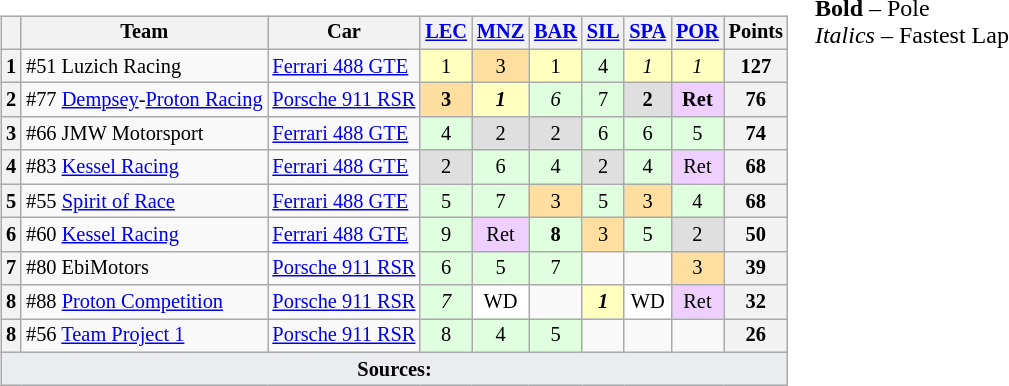<table>
<tr>
<td valign="top"><br><table class="wikitable" style="font-size: 85%; text-align:center;">
<tr>
<th></th>
<th>Team</th>
<th>Car</th>
<th><a href='#'>LEC</a><br></th>
<th><a href='#'>MNZ</a><br></th>
<th><a href='#'>BAR</a><br></th>
<th><a href='#'>SIL</a><br></th>
<th><a href='#'>SPA</a><br></th>
<th><a href='#'>POR</a><br></th>
<th>Points</th>
</tr>
<tr>
<th>1</th>
<td align=left> #51 Luzich Racing</td>
<td align=left><a href='#'>Ferrari 488 GTE</a></td>
<td style="background:#ffffbf;">1</td>
<td style="background:#ffdf9f;">3</td>
<td style="background:#ffffbf;">1</td>
<td style="background:#dfffdf;">4</td>
<td style="background:#ffffbf;"><em>1</em></td>
<td style="background:#ffffbf;"><em>1</em></td>
<th>127</th>
</tr>
<tr>
<th>2</th>
<td align=left> #77 <a href='#'>Dempsey</a>-<a href='#'>Proton Racing</a></td>
<td align=left><a href='#'>Porsche 911 RSR</a></td>
<td style="background:#ffdf9f;"><strong>3</strong></td>
<td style="background:#ffffbf;"><strong><em>1</em></strong></td>
<td style="background:#dfffdf;"><em>6</em></td>
<td style="background:#dfffdf;">7</td>
<td style="background:#dfdfdf;"><strong>2</strong></td>
<td style="background:#efcfff;"><strong>Ret</strong></td>
<th>76</th>
</tr>
<tr>
<th>3</th>
<td align=left> #66 JMW Motorsport</td>
<td align=left><a href='#'>Ferrari 488 GTE</a></td>
<td style="background:#dfffdf;">4</td>
<td style="background:#dfdfdf;">2</td>
<td style="background:#dfdfdf;">2</td>
<td style="background:#dfffdf;">6</td>
<td style="background:#dfffdf;">6</td>
<td style="background:#dfffdf;">5</td>
<th>74</th>
</tr>
<tr>
<th>4</th>
<td align=left> #83 <a href='#'>Kessel Racing</a></td>
<td align=left><a href='#'>Ferrari 488 GTE</a></td>
<td style="background:#dfdfdf;">2</td>
<td style="background:#dfffdf;">6</td>
<td style="background:#dfffdf;">4</td>
<td style="background:#dfdfdf;">2</td>
<td style="background:#dfffdf;">4</td>
<td style="background:#efcfff;">Ret</td>
<th>68</th>
</tr>
<tr>
<th>5</th>
<td align=left> #55 <a href='#'>Spirit of Race</a></td>
<td align=left><a href='#'>Ferrari 488 GTE</a></td>
<td style="background:#dfffdf;">5</td>
<td style="background:#dfffdf;">7</td>
<td style="background:#ffdf9f;">3</td>
<td style="background:#dfffdf;">5</td>
<td style="background:#ffdf9f;">3</td>
<td style="background:#dfffdf;">4</td>
<th>68</th>
</tr>
<tr>
<th>6</th>
<td align=left> #60 <a href='#'>Kessel Racing</a></td>
<td align=left><a href='#'>Ferrari 488 GTE</a></td>
<td style="background:#dfffdf;">9</td>
<td style="background:#efcfff;">Ret</td>
<td style="background:#dfffdf;"><strong>8</strong></td>
<td style="background:#ffdf9f;">3</td>
<td style="background:#dfffdf;">5</td>
<td style="background:#dfdfdf;">2</td>
<th>50</th>
</tr>
<tr>
<th>7</th>
<td align=left> #80 EbiMotors</td>
<td align=left><a href='#'>Porsche 911 RSR</a></td>
<td style="background:#dfffdf;">6</td>
<td style="background:#dfffdf;">5</td>
<td style="background:#dfffdf;">7</td>
<td></td>
<td></td>
<td style="background:#ffdf9f;">3</td>
<th>39</th>
</tr>
<tr>
<th>8</th>
<td align=left> #88 <a href='#'>Proton Competition</a></td>
<td align=left><a href='#'>Porsche 911 RSR</a></td>
<td style="background:#dfffdf;"><em>7</em></td>
<td style="background:#ffffff;">WD</td>
<td></td>
<td style="background:#ffffbf;"><strong><em>1</em></strong></td>
<td style="background:#ffffff;">WD</td>
<td style="background:#efcfff;">Ret</td>
<th>32</th>
</tr>
<tr>
<th>8</th>
<td align=left> #56 <a href='#'>Team Project 1</a></td>
<td align=left><a href='#'>Porsche 911 RSR</a></td>
<td style="background:#dfffdf;">8</td>
<td style="background:#dfffdf;">4</td>
<td style="background:#dfffdf;">5</td>
<td></td>
<td></td>
<td></td>
<th>26</th>
</tr>
<tr class="sortbottom">
<td colspan="10" style="background-color:#EAECF0;text-align:center"><strong>Sources:</strong></td>
</tr>
</table>
</td>
<td valign="top"><br>
<span><strong>Bold</strong> – Pole<br><em>Italics</em> – Fastest Lap</span></td>
</tr>
</table>
